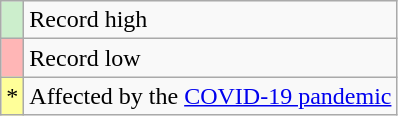<table class="wikitable">
<tr>
<td style="background:#cec;"> </td>
<td>Record high</td>
</tr>
<tr>
<td style="background:#ffb6b6;"> </td>
<td>Record low</td>
</tr>
<tr>
<td style="background:#ff9;">*</td>
<td>Affected by the <a href='#'>COVID-19 pandemic</a></td>
</tr>
</table>
